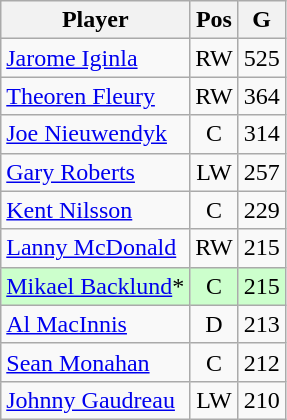<table class="wikitable" style="text-align:center;">
<tr>
<th>Player</th>
<th>Pos</th>
<th>G</th>
</tr>
<tr>
<td style="text-align:left;"><a href='#'>Jarome Iginla</a></td>
<td>RW</td>
<td>525</td>
</tr>
<tr>
<td style="text-align:left;"><a href='#'>Theoren Fleury</a></td>
<td>RW</td>
<td>364</td>
</tr>
<tr>
<td style="text-align:left;"><a href='#'>Joe Nieuwendyk</a></td>
<td>C</td>
<td>314</td>
</tr>
<tr>
<td style="text-align:left;"><a href='#'>Gary Roberts</a></td>
<td>LW</td>
<td>257</td>
</tr>
<tr>
<td style="text-align:left;"><a href='#'>Kent Nilsson</a></td>
<td>C</td>
<td>229</td>
</tr>
<tr>
<td style="text-align:left;"><a href='#'>Lanny McDonald</a></td>
<td>RW</td>
<td>215</td>
</tr>
<tr style="background:#cfc;">
<td style="text-align:left;"><a href='#'>Mikael Backlund</a>*</td>
<td>C</td>
<td>215</td>
</tr>
<tr>
<td style="text-align:left;"><a href='#'>Al MacInnis</a></td>
<td>D</td>
<td>213</td>
</tr>
<tr>
<td style="text-align:left;"><a href='#'>Sean Monahan</a></td>
<td>C</td>
<td>212</td>
</tr>
<tr>
<td style="text-align:left;"><a href='#'>Johnny Gaudreau</a></td>
<td>LW</td>
<td>210</td>
</tr>
</table>
